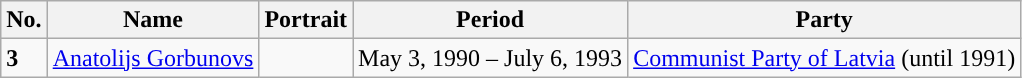<table class="wikitable">
<tr>
<th>No.</th>
<th>Name</th>
<th>Portrait</th>
<th>Period</th>
<th>Party</th>
</tr>
<tr>
<td style="background:"><strong>3</strong></td>
<td><a href='#'>Anatolijs Gorbunovs</a></td>
<td></td>
<td>May 3, 1990 – July 6, 1993</td>
<td><a href='#'>Communist Party of Latvia</a> (until 1991)</td>
</tr>
</table>
